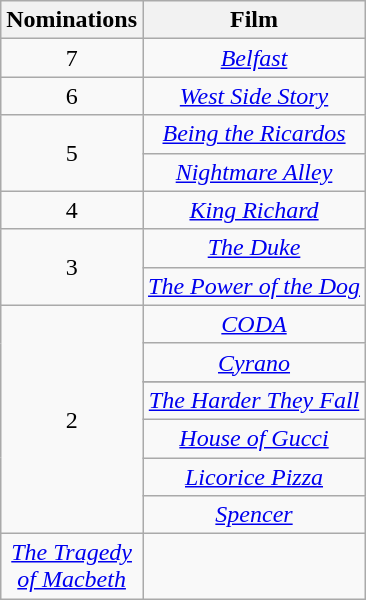<table class="wikitable plainrowheaders" style="text-align:center;">
<tr>
<th scope="col" style="width:55px;">Nominations</th>
<th scope="col" style="text-align:center;">Film</th>
</tr>
<tr>
<td rowspan="1" scope="row" style="text-align:center">7</td>
<td><em><a href='#'>Belfast</a></em></td>
</tr>
<tr>
<td rowspan="1" scope="row" style="text-align:center">6</td>
<td><em><a href='#'>West Side Story</a></em></td>
</tr>
<tr>
<td rowspan="2" scope="row" style="text-align:center">5</td>
<td><em><a href='#'>Being the Ricardos</a></em></td>
</tr>
<tr>
<td><em><a href='#'>Nightmare Alley</a></em></td>
</tr>
<tr>
<td scope=row rowspan=1 style="text-align:center">4</td>
<td><em><a href='#'>King Richard</a></em></td>
</tr>
<tr>
<td scope=row rowspan=2 style="text-align:center;">3</td>
<td><em><a href='#'>The Duke</a></em></td>
</tr>
<tr>
<td><em><a href='#'>The Power of the Dog</a></em></td>
</tr>
<tr>
<td scope=row rowspan=7 style="text-align:center;">2</td>
<td><em><a href='#'>CODA</a></em></td>
</tr>
<tr>
<td><em><a href='#'>Cyrano</a></em></td>
</tr>
<tr>
</tr>
<tr>
<td><em><a href='#'>The Harder They Fall</a></em></td>
</tr>
<tr>
<td><em><a href='#'>House of Gucci</a></em></td>
</tr>
<tr>
<td><em><a href='#'>Licorice Pizza</a></em></td>
</tr>
<tr>
<td><em><a href='#'>Spencer</a></em></td>
</tr>
<tr>
<td><em><a href='#'>The Tragedy of Macbeth</a></em></td>
</tr>
</table>
